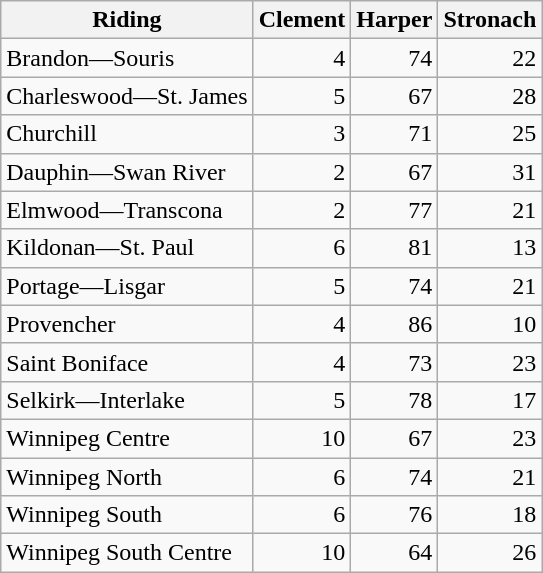<table class="wikitable">
<tr>
<th>Riding</th>
<th>Clement</th>
<th>Harper</th>
<th>Stronach</th>
</tr>
<tr>
<td>Brandon—Souris</td>
<td style="text-align:right;">4</td>
<td style="text-align:right;">74</td>
<td style="text-align:right;">22</td>
</tr>
<tr>
<td>Charleswood—St. James</td>
<td style="text-align:right;">5</td>
<td style="text-align:right;">67</td>
<td style="text-align:right;">28</td>
</tr>
<tr>
<td>Churchill</td>
<td style="text-align:right;">3</td>
<td style="text-align:right;">71</td>
<td style="text-align:right;">25</td>
</tr>
<tr>
<td>Dauphin—Swan River</td>
<td style="text-align:right;">2</td>
<td style="text-align:right;">67</td>
<td style="text-align:right;">31</td>
</tr>
<tr>
<td>Elmwood—Transcona</td>
<td style="text-align:right;">2</td>
<td style="text-align:right;">77</td>
<td style="text-align:right;">21</td>
</tr>
<tr>
<td>Kildonan—St. Paul</td>
<td style="text-align:right;">6</td>
<td style="text-align:right;">81</td>
<td style="text-align:right;">13</td>
</tr>
<tr>
<td>Portage—Lisgar</td>
<td style="text-align:right;">5</td>
<td style="text-align:right;">74</td>
<td style="text-align:right;">21</td>
</tr>
<tr>
<td>Provencher</td>
<td style="text-align:right;">4</td>
<td style="text-align:right;">86</td>
<td style="text-align:right;">10</td>
</tr>
<tr>
<td>Saint Boniface</td>
<td style="text-align:right;">4</td>
<td style="text-align:right;">73</td>
<td style="text-align:right;">23</td>
</tr>
<tr>
<td>Selkirk—Interlake</td>
<td style="text-align:right;">5</td>
<td style="text-align:right;">78</td>
<td style="text-align:right;">17</td>
</tr>
<tr>
<td>Winnipeg Centre</td>
<td style="text-align:right;">10</td>
<td style="text-align:right;">67</td>
<td style="text-align:right;">23</td>
</tr>
<tr>
<td>Winnipeg North</td>
<td style="text-align:right;">6</td>
<td style="text-align:right;">74</td>
<td style="text-align:right;">21</td>
</tr>
<tr>
<td>Winnipeg South</td>
<td style="text-align:right;">6</td>
<td style="text-align:right;">76</td>
<td style="text-align:right;">18</td>
</tr>
<tr>
<td>Winnipeg South Centre</td>
<td style="text-align:right;">10</td>
<td style="text-align:right;">64</td>
<td style="text-align:right;">26</td>
</tr>
</table>
